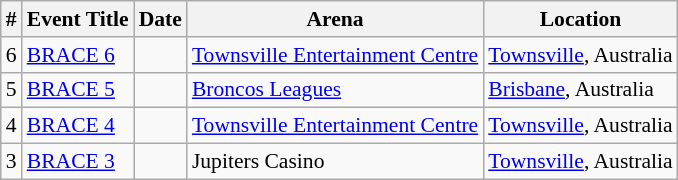<table class="sortable wikitable succession-box" style="font-size:90%;">
<tr>
<th scope="col">#</th>
<th scope="col">Event Title</th>
<th scope="col">Date</th>
<th scope="col">Arena</th>
<th scope="col">Location</th>
</tr>
<tr>
<td align="center">6</td>
<td><a href='#'>BRACE 6</a></td>
<td></td>
<td><a href='#'>Townsville Entertainment Centre</a></td>
<td><a href='#'>Townsville</a>, Australia</td>
</tr>
<tr>
<td align="center">5</td>
<td><a href='#'>BRACE 5</a></td>
<td></td>
<td><a href='#'>Broncos Leagues</a></td>
<td><a href='#'>Brisbane</a>, Australia</td>
</tr>
<tr>
<td align="center">4</td>
<td><a href='#'>BRACE 4</a></td>
<td></td>
<td><a href='#'>Townsville Entertainment Centre</a></td>
<td><a href='#'>Townsville</a>, Australia</td>
</tr>
<tr>
<td align="center">3</td>
<td><a href='#'>BRACE 3</a></td>
<td></td>
<td>Jupiters Casino</td>
<td><a href='#'>Townsville</a>, Australia</td>
</tr>
</table>
